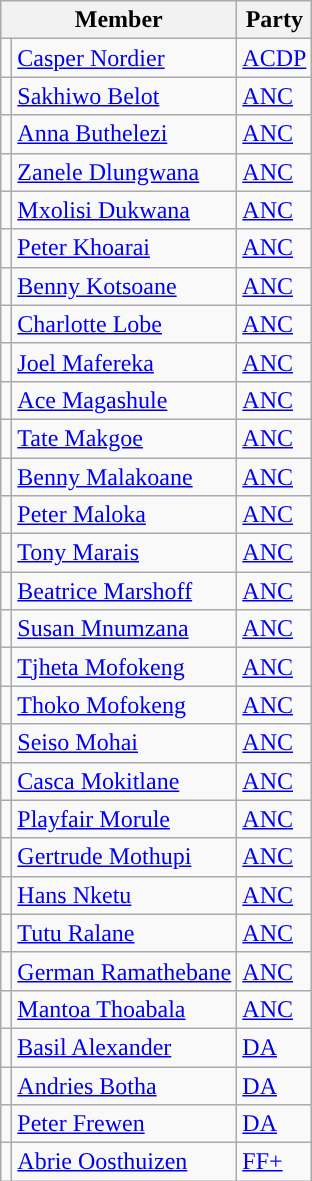<table class="wikitable sortable">
<tr>
<th colspan="2">Member</th>
<th>Party</th>
</tr>
<tr>
<td style="background-color: "></td>
<td><a href='#'>Casper Nordier</a></td>
<td><a href='#'>ACDP</a></td>
</tr>
<tr>
<td style="background-color: "></td>
<td><a href='#'>Sakhiwo Belot</a></td>
<td><a href='#'>ANC</a></td>
</tr>
<tr>
<td style="background-color: "></td>
<td><a href='#'>Anna Buthelezi</a></td>
<td><a href='#'>ANC</a></td>
</tr>
<tr>
<td style="background-color: "></td>
<td><a href='#'>Zanele Dlungwana</a></td>
<td><a href='#'>ANC</a></td>
</tr>
<tr>
<td style="background-color: "></td>
<td><a href='#'>Mxolisi Dukwana</a></td>
<td><a href='#'>ANC</a></td>
</tr>
<tr>
<td style="background-color: "></td>
<td><a href='#'>Peter Khoarai</a></td>
<td><a href='#'>ANC</a></td>
</tr>
<tr>
<td style="background-color: "></td>
<td><a href='#'>Benny Kotsoane</a></td>
<td><a href='#'>ANC</a></td>
</tr>
<tr>
<td style="background-color: "></td>
<td><a href='#'>Charlotte Lobe</a></td>
<td><a href='#'>ANC</a></td>
</tr>
<tr>
<td style="background-color: "></td>
<td><a href='#'>Joel Mafereka</a></td>
<td><a href='#'>ANC</a></td>
</tr>
<tr>
<td style="background-color: "></td>
<td><a href='#'>Ace Magashule</a></td>
<td><a href='#'>ANC</a></td>
</tr>
<tr>
<td style="background-color: "></td>
<td><a href='#'>Tate Makgoe</a></td>
<td><a href='#'>ANC</a></td>
</tr>
<tr>
<td style="background-color: "></td>
<td><a href='#'>Benny Malakoane</a></td>
<td><a href='#'>ANC</a></td>
</tr>
<tr>
<td style="background-color: "></td>
<td><a href='#'>Peter Maloka</a></td>
<td><a href='#'>ANC</a></td>
</tr>
<tr>
<td style="background-color: "></td>
<td><a href='#'>Tony Marais</a></td>
<td><a href='#'>ANC</a></td>
</tr>
<tr>
<td style="background-color: "></td>
<td><a href='#'>Beatrice Marshoff</a></td>
<td><a href='#'>ANC</a></td>
</tr>
<tr>
<td style="background-color: "></td>
<td><a href='#'>Susan Mnumzana</a></td>
<td><a href='#'>ANC</a></td>
</tr>
<tr>
<td style="background-color: "></td>
<td><a href='#'>Tjheta Mofokeng</a></td>
<td><a href='#'>ANC</a></td>
</tr>
<tr>
<td style="background-color: "></td>
<td><a href='#'>Thoko Mofokeng</a></td>
<td><a href='#'>ANC</a></td>
</tr>
<tr>
<td style="background-color: "></td>
<td><a href='#'>Seiso Mohai</a></td>
<td><a href='#'>ANC</a></td>
</tr>
<tr>
<td style="background-color: "></td>
<td><a href='#'>Casca Mokitlane</a></td>
<td><a href='#'>ANC</a></td>
</tr>
<tr>
<td style="background-color: "></td>
<td><a href='#'>Playfair Morule</a></td>
<td><a href='#'>ANC</a></td>
</tr>
<tr>
<td style="background-color: "></td>
<td><a href='#'>Gertrude Mothupi</a></td>
<td><a href='#'>ANC</a></td>
</tr>
<tr>
<td style="background-color: "></td>
<td><a href='#'>Hans Nketu</a></td>
<td><a href='#'>ANC</a></td>
</tr>
<tr>
<td style="background-color: "></td>
<td><a href='#'>Tutu Ralane</a></td>
<td><a href='#'>ANC</a></td>
</tr>
<tr>
<td style="background-color: "></td>
<td><a href='#'>German Ramathebane</a></td>
<td><a href='#'>ANC</a></td>
</tr>
<tr>
<td style="background-color: "></td>
<td><a href='#'>Mantoa Thoabala</a></td>
<td><a href='#'>ANC</a></td>
</tr>
<tr>
<td style="background-color: "></td>
<td><a href='#'>Basil Alexander</a></td>
<td><a href='#'>DA</a></td>
</tr>
<tr>
<td style="background-color: "></td>
<td><a href='#'>Andries Botha</a></td>
<td><a href='#'>DA</a></td>
</tr>
<tr>
<td style="background-color: "></td>
<td><a href='#'>Peter Frewen</a></td>
<td><a href='#'>DA</a></td>
</tr>
<tr>
<td style="background-color: "></td>
<td><a href='#'>Abrie Oosthuizen</a></td>
<td><a href='#'>FF+</a></td>
</tr>
</table>
